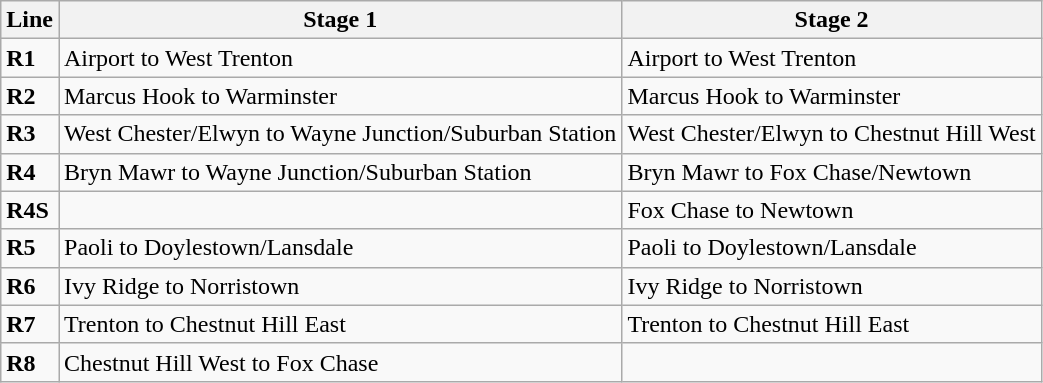<table class="wikitable">
<tr>
<th>Line</th>
<th>Stage 1</th>
<th>Stage 2</th>
</tr>
<tr>
<td><strong>R1</strong></td>
<td>Airport to West Trenton</td>
<td>Airport to West Trenton</td>
</tr>
<tr>
<td><strong>R2</strong></td>
<td>Marcus Hook to Warminster</td>
<td>Marcus Hook to Warminster</td>
</tr>
<tr>
<td><strong>R3</strong></td>
<td>West Chester/Elwyn to Wayne Junction/Suburban Station</td>
<td>West Chester/Elwyn to Chestnut Hill West</td>
</tr>
<tr>
<td><strong>R4</strong></td>
<td>Bryn Mawr to Wayne Junction/Suburban Station</td>
<td>Bryn Mawr to Fox Chase/Newtown</td>
</tr>
<tr>
<td><strong>R4S</strong></td>
<td></td>
<td>Fox Chase to Newtown</td>
</tr>
<tr>
<td><strong>R5</strong></td>
<td>Paoli to Doylestown/Lansdale</td>
<td>Paoli to Doylestown/Lansdale</td>
</tr>
<tr>
<td><strong>R6</strong></td>
<td>Ivy Ridge to Norristown</td>
<td>Ivy Ridge to Norristown</td>
</tr>
<tr>
<td><strong>R7</strong></td>
<td>Trenton to Chestnut Hill East</td>
<td>Trenton to Chestnut Hill East</td>
</tr>
<tr>
<td><strong>R8</strong></td>
<td>Chestnut Hill West to Fox Chase</td>
<td></td>
</tr>
</table>
